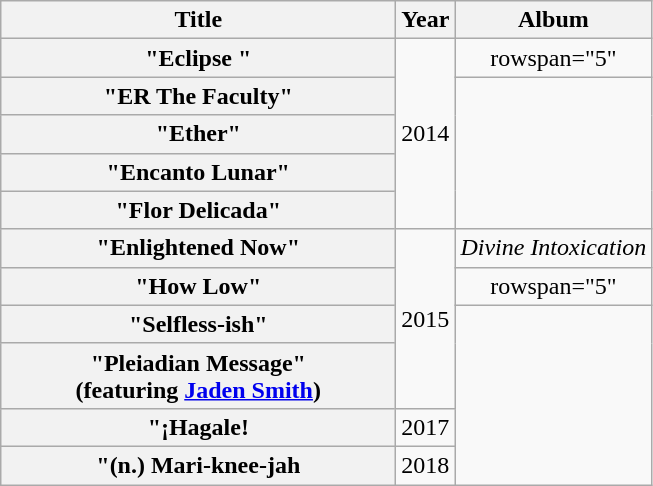<table class="wikitable plainrowheaders" style="text-align:center">
<tr>
<th scope="col" style="width:16em;">Title</th>
<th scope="col">Year</th>
<th scope="col">Album</th>
</tr>
<tr>
<th scope="row">"Eclipse "</th>
<td rowspan="5">2014</td>
<td>rowspan="5" </td>
</tr>
<tr>
<th scope="row">"ER The Faculty"</th>
</tr>
<tr>
<th scope="row">"Ether"</th>
</tr>
<tr>
<th scope="row">"Encanto Lunar"</th>
</tr>
<tr>
<th scope="row">"Flor Delicada"</th>
</tr>
<tr>
<th scope="row">"Enlightened Now"</th>
<td rowspan="4">2015</td>
<td><em>Divine Intoxication</em></td>
</tr>
<tr>
<th scope="row">"How Low"</th>
<td>rowspan="5" </td>
</tr>
<tr>
<th scope="row">"Selfless-ish"</th>
</tr>
<tr>
<th scope="row">"Pleiadian Message"<br><span>(featuring <a href='#'>Jaden Smith</a>)</span></th>
</tr>
<tr>
<th scope="row">"¡Hagale!</th>
<td>2017</td>
</tr>
<tr>
<th scope="row">"(n.) Mari-knee-jah</th>
<td>2018</td>
</tr>
</table>
